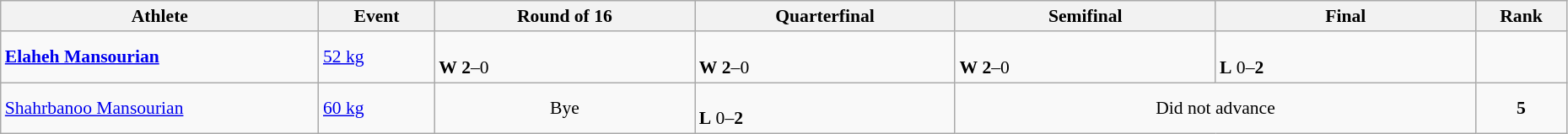<table class="wikitable" width="98%" style="text-align:left; font-size:90%">
<tr>
<th width="11%">Athlete</th>
<th width="4%">Event</th>
<th width="9%">Round of 16</th>
<th width="9%">Quarterfinal</th>
<th width="9%">Semifinal</th>
<th width="9%">Final</th>
<th width="3%">Rank</th>
</tr>
<tr>
<td><strong><a href='#'>Elaheh Mansourian</a></strong></td>
<td><a href='#'>52 kg</a></td>
<td><br><strong>W</strong> <strong>2</strong>–0</td>
<td><br><strong>W</strong> <strong>2</strong>–0</td>
<td><br><strong>W</strong> <strong>2</strong>–0</td>
<td><br><strong>L</strong> 0–<strong>2</strong></td>
<td align=center></td>
</tr>
<tr>
<td><a href='#'>Shahrbanoo Mansourian</a></td>
<td><a href='#'>60 kg</a></td>
<td align=center>Bye</td>
<td><br><strong>L</strong> 0–<strong>2</strong></td>
<td align=center colspan=2>Did not advance</td>
<td align=center><strong>5</strong></td>
</tr>
</table>
